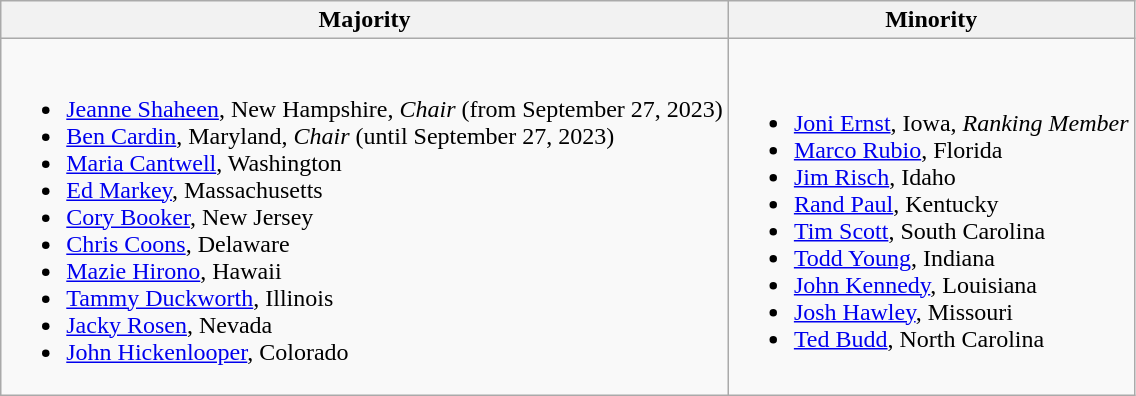<table class=wikitable>
<tr>
<th>Majority</th>
<th>Minority</th>
</tr>
<tr>
<td><br><ul><li><a href='#'>Jeanne Shaheen</a>, New Hampshire, <em>Chair</em> (from September 27, 2023)</li><li><a href='#'>Ben Cardin</a>, Maryland, <em>Chair</em> (until September 27, 2023)</li><li><a href='#'>Maria Cantwell</a>, Washington</li><li><a href='#'>Ed Markey</a>, Massachusetts</li><li><a href='#'>Cory Booker</a>, New Jersey</li><li><a href='#'>Chris Coons</a>, Delaware</li><li><a href='#'>Mazie Hirono</a>, Hawaii</li><li><a href='#'>Tammy Duckworth</a>, Illinois</li><li><a href='#'>Jacky Rosen</a>, Nevada</li><li><a href='#'>John Hickenlooper</a>, Colorado</li></ul></td>
<td><br><ul><li><a href='#'>Joni Ernst</a>, Iowa, <em>Ranking Member</em></li><li><a href='#'>Marco Rubio</a>, Florida</li><li><a href='#'>Jim Risch</a>, Idaho</li><li><a href='#'>Rand Paul</a>, Kentucky</li><li><a href='#'>Tim Scott</a>, South Carolina</li><li><a href='#'>Todd Young</a>, Indiana</li><li><a href='#'>John Kennedy</a>, Louisiana</li><li><a href='#'>Josh Hawley</a>, Missouri</li><li><a href='#'>Ted Budd</a>, North Carolina</li></ul></td>
</tr>
</table>
